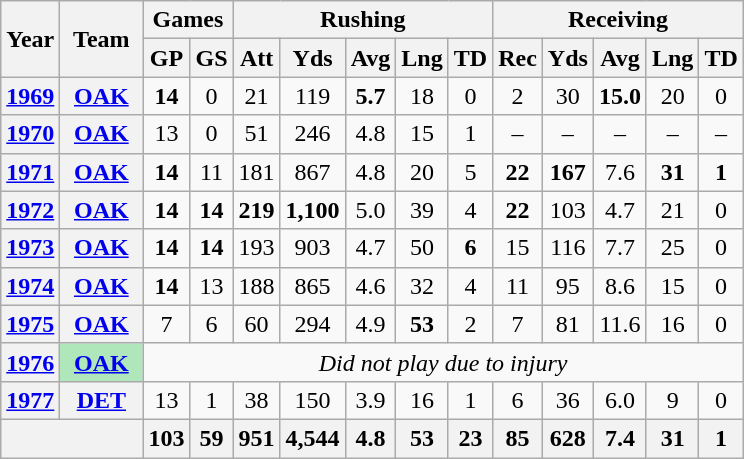<table class="wikitable" style="text-align:center;">
<tr>
<th rowspan="2">Year</th>
<th rowspan="2">Team</th>
<th colspan="2">Games</th>
<th colspan="5">Rushing</th>
<th colspan="5">Receiving</th>
</tr>
<tr>
<th>GP</th>
<th>GS</th>
<th>Att</th>
<th>Yds</th>
<th>Avg</th>
<th>Lng</th>
<th>TD</th>
<th>Rec</th>
<th>Yds</th>
<th>Avg</th>
<th>Lng</th>
<th>TD</th>
</tr>
<tr>
<th><a href='#'>1969</a></th>
<th><a href='#'>OAK</a></th>
<td><strong>14</strong></td>
<td>0</td>
<td>21</td>
<td>119</td>
<td><strong>5.7</strong></td>
<td>18</td>
<td>0</td>
<td>2</td>
<td>30</td>
<td><strong>15.0</strong></td>
<td>20</td>
<td>0</td>
</tr>
<tr>
<th><a href='#'>1970</a></th>
<th><a href='#'>OAK</a></th>
<td>13</td>
<td>0</td>
<td>51</td>
<td>246</td>
<td>4.8</td>
<td>15</td>
<td>1</td>
<td>–</td>
<td>–</td>
<td>–</td>
<td>–</td>
<td>–</td>
</tr>
<tr>
<th><a href='#'>1971</a></th>
<th><a href='#'>OAK</a></th>
<td><strong>14</strong></td>
<td>11</td>
<td>181</td>
<td>867</td>
<td>4.8</td>
<td>20</td>
<td>5</td>
<td><strong>22</strong></td>
<td><strong>167</strong></td>
<td>7.6</td>
<td><strong>31</strong></td>
<td><strong>1</strong></td>
</tr>
<tr>
<th><a href='#'>1972</a></th>
<th><a href='#'>OAK</a></th>
<td><strong>14</strong></td>
<td><strong>14</strong></td>
<td><strong>219</strong></td>
<td><strong>1,100</strong></td>
<td>5.0</td>
<td>39</td>
<td>4</td>
<td><strong>22</strong></td>
<td>103</td>
<td>4.7</td>
<td>21</td>
<td>0</td>
</tr>
<tr>
<th><a href='#'>1973</a></th>
<th><a href='#'>OAK</a></th>
<td><strong>14</strong></td>
<td><strong>14</strong></td>
<td>193</td>
<td>903</td>
<td>4.7</td>
<td>50</td>
<td><strong>6</strong></td>
<td>15</td>
<td>116</td>
<td>7.7</td>
<td>25</td>
<td>0</td>
</tr>
<tr>
<th><a href='#'>1974</a></th>
<th><a href='#'>OAK</a></th>
<td><strong>14</strong></td>
<td>13</td>
<td>188</td>
<td>865</td>
<td>4.6</td>
<td>32</td>
<td>4</td>
<td>11</td>
<td>95</td>
<td>8.6</td>
<td>15</td>
<td>0</td>
</tr>
<tr>
<th><a href='#'>1975</a></th>
<th><a href='#'>OAK</a></th>
<td>7</td>
<td>6</td>
<td>60</td>
<td>294</td>
<td>4.9</td>
<td><strong>53</strong></td>
<td>2</td>
<td>7</td>
<td>81</td>
<td>11.6</td>
<td>16</td>
<td>0</td>
</tr>
<tr>
<th><a href='#'>1976</a></th>
<th style="background:#afe6ba; width:3em;"><a href='#'>OAK</a></th>
<td colspan="12"><em>Did not play due to injury</em></td>
</tr>
<tr>
<th><a href='#'>1977</a></th>
<th><a href='#'>DET</a></th>
<td>13</td>
<td>1</td>
<td>38</td>
<td>150</td>
<td>3.9</td>
<td>16</td>
<td>1</td>
<td>6</td>
<td>36</td>
<td>6.0</td>
<td>9</td>
<td>0</td>
</tr>
<tr>
<th colspan="2"></th>
<th>103</th>
<th>59</th>
<th>951</th>
<th>4,544</th>
<th>4.8</th>
<th>53</th>
<th>23</th>
<th>85</th>
<th>628</th>
<th>7.4</th>
<th>31</th>
<th>1</th>
</tr>
</table>
